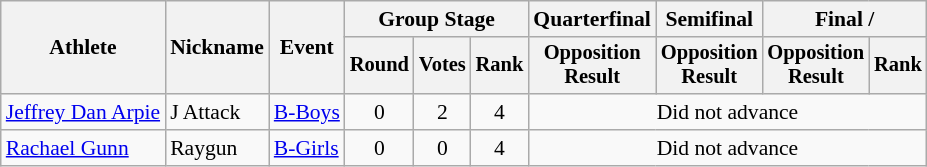<table class=wikitable style=font-size:90%;text-align:center>
<tr>
<th rowspan=2>Athlete</th>
<th rowspan=2>Nickname</th>
<th rowspan=2>Event</th>
<th colspan=3>Group Stage</th>
<th>Quarterfinal</th>
<th>Semifinal</th>
<th colspan=2>Final / </th>
</tr>
<tr style=font-size:95%>
<th>Round</th>
<th>Votes</th>
<th>Rank</th>
<th>Opposition<br>Result</th>
<th>Opposition<br>Result</th>
<th>Opposition<br>Result</th>
<th>Rank</th>
</tr>
<tr>
<td align=left><a href='#'>Jeffrey Dan Arpie</a></td>
<td align=left>J Attack</td>
<td align=left><a href='#'>B-Boys</a></td>
<td>0</td>
<td>2</td>
<td>4</td>
<td colspan=5>Did not advance</td>
</tr>
<tr>
<td align=left><a href='#'>Rachael Gunn</a></td>
<td align=left>Raygun</td>
<td align=left><a href='#'>B-Girls</a></td>
<td>0</td>
<td>0</td>
<td>4</td>
<td colspan=5>Did not advance</td>
</tr>
</table>
